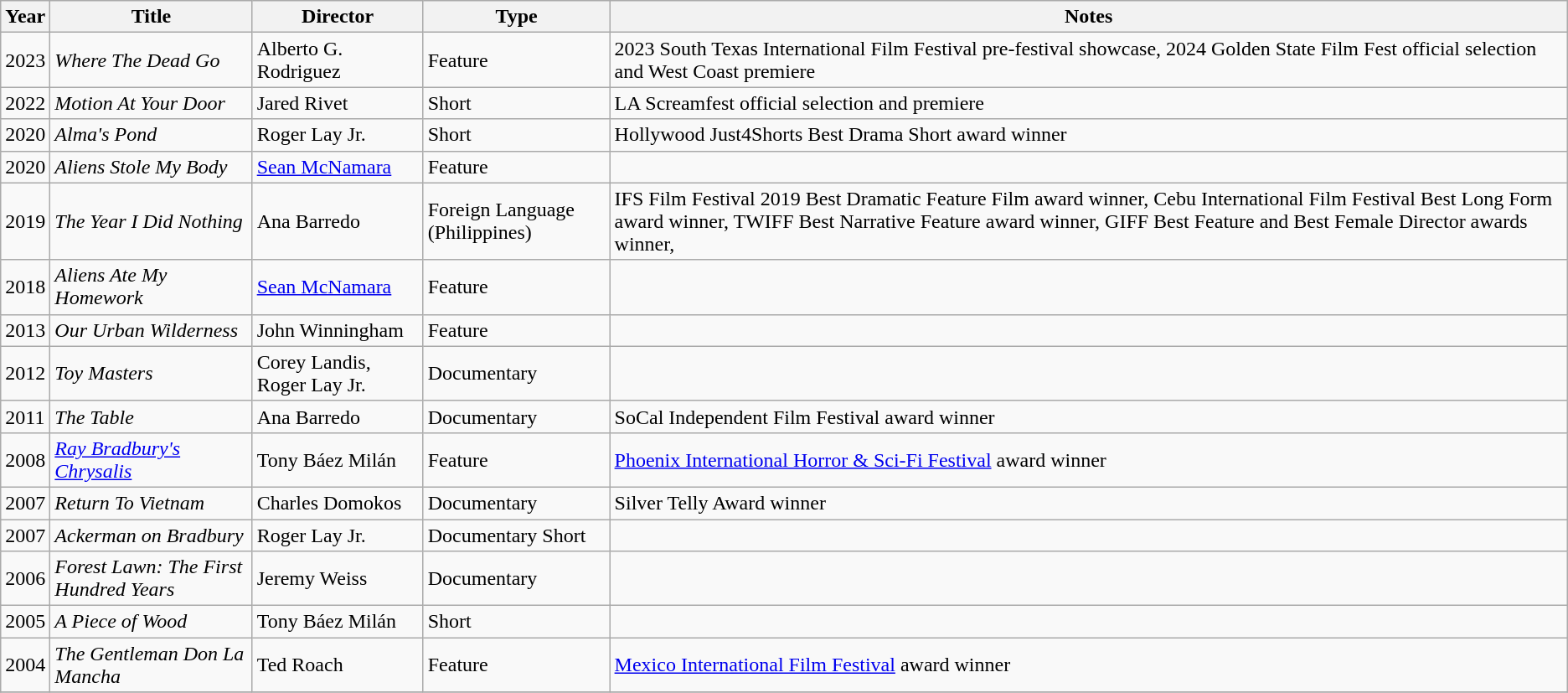<table class="wikitable">
<tr>
<th>Year</th>
<th>Title</th>
<th>Director</th>
<th>Type</th>
<th>Notes</th>
</tr>
<tr>
<td>2023</td>
<td><em>Where The Dead Go</em></td>
<td>Alberto G. Rodriguez</td>
<td>Feature</td>
<td>2023 South Texas International Film Festival pre-festival showcase, 2024 Golden State Film Fest official selection and West Coast premiere </td>
</tr>
<tr>
<td>2022</td>
<td><em>Motion At Your Door</em></td>
<td>Jared Rivet</td>
<td>Short</td>
<td>LA Screamfest official selection and premiere </td>
</tr>
<tr>
<td>2020</td>
<td><em>Alma's Pond</em></td>
<td>Roger Lay Jr.</td>
<td>Short</td>
<td>Hollywood Just4Shorts Best Drama Short award winner </td>
</tr>
<tr>
<td>2020</td>
<td><em>Aliens Stole My Body</em></td>
<td><a href='#'>Sean McNamara</a></td>
<td>Feature</td>
<td></td>
</tr>
<tr>
<td>2019</td>
<td><em>The Year I Did Nothing</em></td>
<td>Ana Barredo</td>
<td>Foreign Language (Philippines)</td>
<td>IFS Film Festival 2019 Best Dramatic Feature Film award winner, Cebu International Film Festival Best Long Form award winner, TWIFF Best Narrative Feature award winner, GIFF Best Feature and Best Female Director awards winner,</td>
</tr>
<tr>
<td>2018</td>
<td><em>Aliens Ate My Homework</em></td>
<td><a href='#'>Sean McNamara</a></td>
<td>Feature</td>
<td></td>
</tr>
<tr>
<td>2013</td>
<td><em>Our Urban Wilderness</em></td>
<td>John Winningham</td>
<td>Feature</td>
<td></td>
</tr>
<tr>
<td>2012</td>
<td><em>Toy Masters</em></td>
<td>Corey Landis, Roger Lay Jr.</td>
<td>Documentary</td>
<td></td>
</tr>
<tr>
<td>2011</td>
<td><em>The Table</em></td>
<td>Ana Barredo</td>
<td>Documentary</td>
<td>SoCal Independent Film Festival award winner</td>
</tr>
<tr>
<td>2008</td>
<td><em><a href='#'>Ray Bradbury's Chrysalis</a></em></td>
<td>Tony Báez Milán</td>
<td>Feature</td>
<td><a href='#'>Phoenix International Horror & Sci-Fi Festival</a> award winner </td>
</tr>
<tr>
<td>2007</td>
<td><em>Return To Vietnam</em></td>
<td>Charles Domokos</td>
<td>Documentary</td>
<td>Silver Telly Award winner </td>
</tr>
<tr>
<td>2007</td>
<td><em>Ackerman on Bradbury</em></td>
<td>Roger Lay Jr.</td>
<td>Documentary Short</td>
<td></td>
</tr>
<tr>
<td>2006</td>
<td><em>Forest Lawn: The First Hundred Years</em></td>
<td>Jeremy Weiss</td>
<td>Documentary</td>
<td></td>
</tr>
<tr>
<td>2005</td>
<td><em>A Piece of Wood</em></td>
<td>Tony Báez Milán</td>
<td>Short</td>
<td></td>
</tr>
<tr>
<td>2004</td>
<td><em>The Gentleman Don La Mancha</em></td>
<td>Ted Roach</td>
<td>Feature</td>
<td><a href='#'>Mexico International Film Festival</a> award winner </td>
</tr>
<tr>
</tr>
</table>
